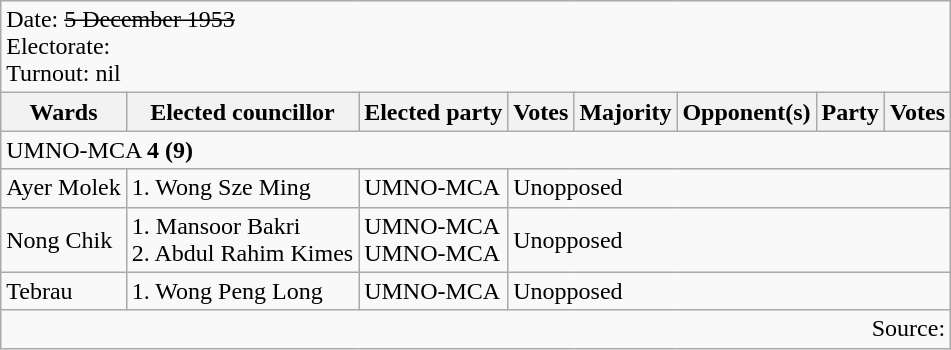<table class=wikitable>
<tr>
<td colspan=8>Date: <s>5 December 1953</s><br>Electorate: <br>Turnout: nil</td>
</tr>
<tr>
<th>Wards</th>
<th>Elected councillor</th>
<th>Elected party</th>
<th>Votes</th>
<th>Majority</th>
<th>Opponent(s)</th>
<th>Party</th>
<th>Votes</th>
</tr>
<tr>
<td colspan=8>UMNO-MCA <strong>4 (9)</strong> </td>
</tr>
<tr>
<td>Ayer Molek</td>
<td>1. Wong Sze Ming</td>
<td>UMNO-MCA</td>
<td colspan=5>Unopposed</td>
</tr>
<tr>
<td>Nong Chik</td>
<td>1. Mansoor Bakri<br>2. Abdul Rahim Kimes</td>
<td>UMNO-MCA<br>UMNO-MCA</td>
<td colspan=5>Unopposed</td>
</tr>
<tr>
<td>Tebrau</td>
<td>1. Wong Peng Long</td>
<td>UMNO-MCA</td>
<td colspan=5>Unopposed</td>
</tr>
<tr>
<td colspan=8 align=right>Source: </td>
</tr>
</table>
